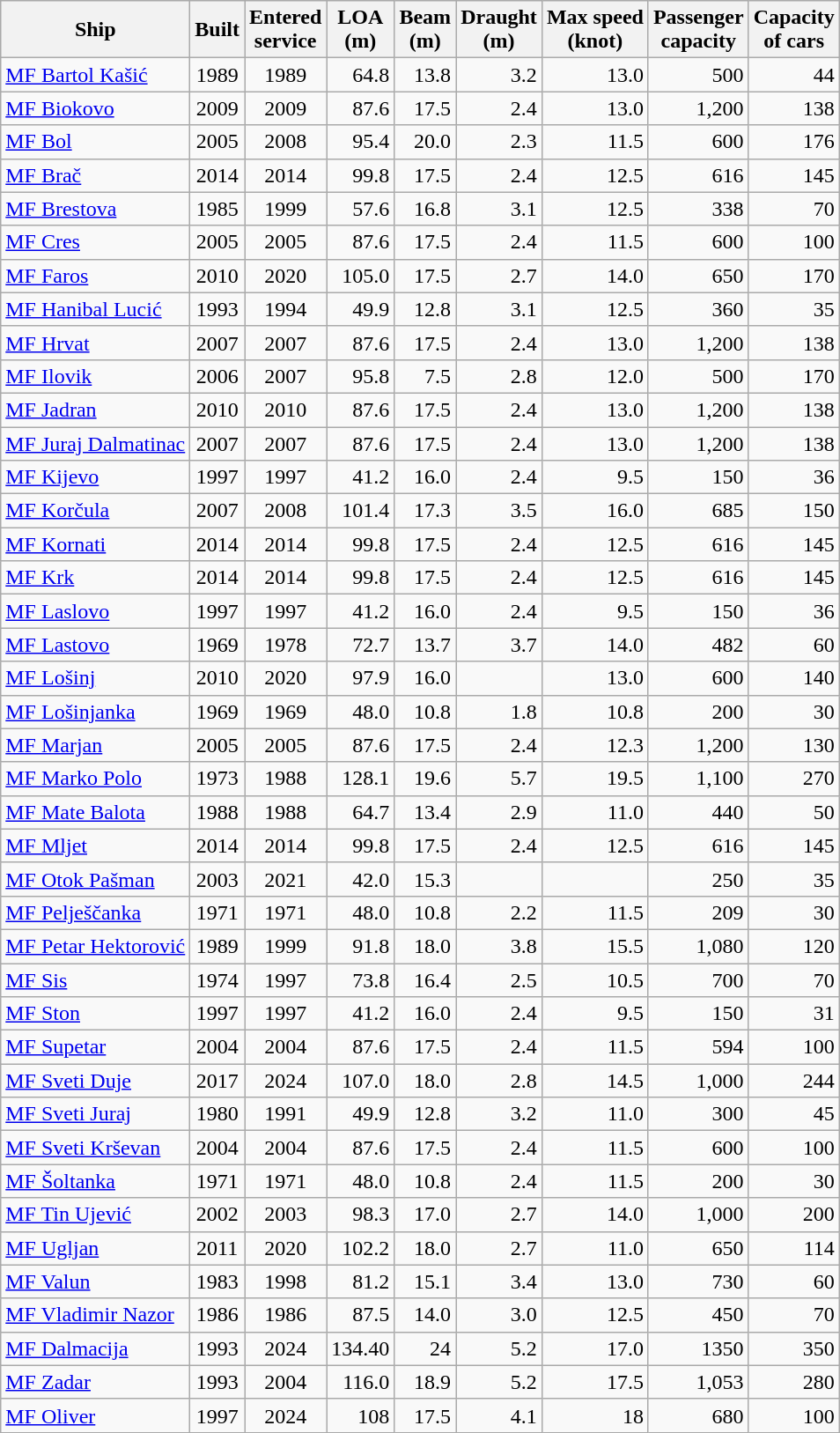<table class="wikitable sortable">
<tr>
<th>Ship</th>
<th>Built</th>
<th>Entered<br>service</th>
<th>LOA<br>(m)</th>
<th>Beam<br>(m)</th>
<th>Draught<br>(m)</th>
<th>Max speed<br>(knot)</th>
<th>Passenger<br>capacity</th>
<th>Capacity<br>of cars</th>
</tr>
<tr>
<td><a href='#'>MF Bartol Kašić</a></td>
<td align="Center">1989</td>
<td align="Center">1989</td>
<td align="right">64.8</td>
<td align="right">13.8</td>
<td align="right">3.2</td>
<td align="right">13.0</td>
<td align="right">500</td>
<td align="right">44</td>
</tr>
<tr>
<td><a href='#'>MF Biokovo</a></td>
<td align="Center">2009</td>
<td align="Center">2009</td>
<td align="right">87.6</td>
<td align="right">17.5</td>
<td align="right">2.4</td>
<td align="right">13.0</td>
<td align="right">1,200</td>
<td align="right">138</td>
</tr>
<tr>
<td><a href='#'>MF Bol</a></td>
<td align="Center">2005</td>
<td align="Center">2008</td>
<td align="right">95.4</td>
<td align="right">20.0</td>
<td align="right">2.3</td>
<td align="right">11.5</td>
<td align="right">600</td>
<td align="right">176</td>
</tr>
<tr>
<td><a href='#'>MF Brač</a></td>
<td align="Center">2014</td>
<td align="Center">2014</td>
<td align="right">99.8</td>
<td align="right">17.5</td>
<td align="right">2.4</td>
<td align="right">12.5</td>
<td align="right">616</td>
<td align="right">145</td>
</tr>
<tr>
<td><a href='#'>MF Brestova</a></td>
<td align="Center">1985</td>
<td align="Center">1999</td>
<td align="right">57.6</td>
<td align="right">16.8</td>
<td align="right">3.1</td>
<td align="right">12.5</td>
<td align="right">338</td>
<td align="right">70</td>
</tr>
<tr>
<td><a href='#'>MF Cres</a></td>
<td align="Center">2005</td>
<td align="Center">2005</td>
<td align="right">87.6</td>
<td align="right">17.5</td>
<td align="right">2.4</td>
<td align="right">11.5</td>
<td align="right">600</td>
<td align="right">100</td>
</tr>
<tr>
<td><a href='#'>MF Faros</a></td>
<td align="Center">2010</td>
<td align="Center">2020</td>
<td align="right">105.0</td>
<td align="right">17.5</td>
<td align="right">2.7</td>
<td align="right">14.0</td>
<td align="right">650</td>
<td align="right">170</td>
</tr>
<tr>
<td><a href='#'>MF Hanibal Lucić</a></td>
<td align="Center">1993</td>
<td align="Center">1994</td>
<td align="right">49.9</td>
<td align="right">12.8</td>
<td align="right">3.1</td>
<td align="right">12.5</td>
<td align="right">360</td>
<td align="right">35</td>
</tr>
<tr>
<td><a href='#'>MF Hrvat</a></td>
<td align="Center">2007</td>
<td align="Center">2007</td>
<td align="right">87.6</td>
<td align="right">17.5</td>
<td align="right">2.4</td>
<td align="right">13.0</td>
<td align="right">1,200</td>
<td align="right">138</td>
</tr>
<tr>
<td><a href='#'>MF Ilovik</a></td>
<td align="Center">2006</td>
<td align="Center">2007</td>
<td align="right">95.8</td>
<td align="right">7.5</td>
<td align="right">2.8</td>
<td align="right">12.0</td>
<td align="right">500</td>
<td align="right">170</td>
</tr>
<tr>
<td><a href='#'>MF Jadran</a></td>
<td align="Center">2010</td>
<td align="Center">2010</td>
<td align="right">87.6</td>
<td align="right">17.5</td>
<td align="right">2.4</td>
<td align="right">13.0</td>
<td align="right">1,200</td>
<td align="right">138</td>
</tr>
<tr>
<td><a href='#'>MF Juraj Dalmatinac</a></td>
<td align="Center">2007</td>
<td align="Center">2007</td>
<td align="right">87.6</td>
<td align="right">17.5</td>
<td align="right">2.4</td>
<td align="right">13.0</td>
<td align="right">1,200</td>
<td align="right">138</td>
</tr>
<tr>
<td><a href='#'>MF Kijevo</a></td>
<td align="Center">1997</td>
<td align="Center">1997</td>
<td align="right">41.2</td>
<td align="right">16.0</td>
<td align="right">2.4</td>
<td align="right">9.5</td>
<td align="right">150</td>
<td align="right">36</td>
</tr>
<tr>
<td><a href='#'>MF Korčula</a></td>
<td align="Center">2007</td>
<td align="Center">2008</td>
<td align="right">101.4</td>
<td align="right">17.3</td>
<td align="right">3.5</td>
<td align="right">16.0</td>
<td align="right">685</td>
<td align="right">150</td>
</tr>
<tr>
<td><a href='#'>MF Kornati</a></td>
<td align="Center">2014</td>
<td align="Center">2014</td>
<td align="right">99.8</td>
<td align="right">17.5</td>
<td align="right">2.4</td>
<td align="right">12.5</td>
<td align="right">616</td>
<td align="right">145</td>
</tr>
<tr>
<td><a href='#'>MF Krk</a></td>
<td align="Center">2014</td>
<td align="Center">2014</td>
<td align="right">99.8</td>
<td align="right">17.5</td>
<td align="right">2.4</td>
<td align="right">12.5</td>
<td align="right">616</td>
<td align="right">145</td>
</tr>
<tr>
<td><a href='#'>MF Laslovo</a></td>
<td align="Center">1997</td>
<td align="Center">1997</td>
<td align="right">41.2</td>
<td align="right">16.0</td>
<td align="right">2.4</td>
<td align="right">9.5</td>
<td align="right">150</td>
<td align="right">36</td>
</tr>
<tr>
<td><a href='#'>MF Lastovo</a></td>
<td align="Center">1969</td>
<td align="Center">1978</td>
<td align="right">72.7</td>
<td align="right">13.7</td>
<td align="right">3.7</td>
<td align="right">14.0</td>
<td align="right">482</td>
<td align="right">60</td>
</tr>
<tr>
<td><a href='#'>MF Lošinj</a></td>
<td align="Center">2010</td>
<td align="Center">2020</td>
<td align="right">97.9</td>
<td align="right">16.0</td>
<td align="right"></td>
<td align="right">13.0</td>
<td align="right">600</td>
<td align="right">140</td>
</tr>
<tr>
<td><a href='#'>MF Lošinjanka</a></td>
<td align="Center">1969</td>
<td align="Center">1969</td>
<td align="right">48.0</td>
<td align="right">10.8</td>
<td align="right">1.8</td>
<td align="right">10.8</td>
<td align="right">200</td>
<td align="right">30</td>
</tr>
<tr>
<td><a href='#'>MF Marjan</a></td>
<td align="Center">2005</td>
<td align="Center">2005</td>
<td align="right">87.6</td>
<td align="right">17.5</td>
<td align="right">2.4</td>
<td align="right">12.3</td>
<td align="right">1,200</td>
<td align="right">130</td>
</tr>
<tr>
<td><a href='#'>MF Marko Polo</a></td>
<td align="Center">1973</td>
<td align="Center">1988</td>
<td align="right">128.1</td>
<td align="right">19.6</td>
<td align="right">5.7</td>
<td align="right">19.5</td>
<td align="right">1,100</td>
<td align="right">270</td>
</tr>
<tr>
<td><a href='#'>MF Mate Balota</a></td>
<td align="Center">1988</td>
<td align="Center">1988</td>
<td align="right">64.7</td>
<td align="right">13.4</td>
<td align="right">2.9</td>
<td align="right">11.0</td>
<td align="right">440</td>
<td align="right">50</td>
</tr>
<tr>
<td><a href='#'>MF Mljet</a></td>
<td align="Center">2014</td>
<td align="Center">2014</td>
<td align="right">99.8</td>
<td align="right">17.5</td>
<td align="right">2.4</td>
<td align="right">12.5</td>
<td align="right">616</td>
<td align="right">145</td>
</tr>
<tr>
<td><a href='#'>MF Otok Pašman</a></td>
<td align="Center">2003</td>
<td align="Center">2021</td>
<td align="right">42.0</td>
<td align="right">15.3</td>
<td align="right"></td>
<td align="right"></td>
<td align="right">250</td>
<td align="right">35</td>
</tr>
<tr>
<td><a href='#'>MF Pelješčanka</a></td>
<td align="Center">1971</td>
<td align="Center">1971</td>
<td align="right">48.0</td>
<td align="right">10.8</td>
<td align="right">2.2</td>
<td align="right">11.5</td>
<td align="right">209</td>
<td align="right">30</td>
</tr>
<tr>
<td><a href='#'>MF Petar Hektorović</a></td>
<td align="Center">1989</td>
<td align="Center">1999</td>
<td align="right">91.8</td>
<td align="right">18.0</td>
<td align="right">3.8</td>
<td align="right">15.5</td>
<td align="right">1,080</td>
<td align="right">120</td>
</tr>
<tr>
<td><a href='#'>MF Sis</a></td>
<td align="Center">1974</td>
<td align="Center">1997</td>
<td align="right">73.8</td>
<td align="right">16.4</td>
<td align="right">2.5</td>
<td align="right">10.5</td>
<td align="right">700</td>
<td align="right">70</td>
</tr>
<tr>
<td><a href='#'>MF Ston</a></td>
<td align="Center">1997</td>
<td align="Center">1997</td>
<td align="right">41.2</td>
<td align="right">16.0</td>
<td align="right">2.4</td>
<td align="right">9.5</td>
<td align="right">150</td>
<td align="right">31</td>
</tr>
<tr>
<td><a href='#'>MF Supetar</a></td>
<td align="Center">2004</td>
<td align="Center">2004</td>
<td align="right">87.6</td>
<td align="right">17.5</td>
<td align="right">2.4</td>
<td align="right">11.5</td>
<td align="right">594</td>
<td align="right">100</td>
</tr>
<tr>
<td><a href='#'>MF Sveti Duje</a></td>
<td align="Center">2017</td>
<td align="Center">2024</td>
<td align="right">107.0</td>
<td align="right">18.0</td>
<td align="right">2.8</td>
<td align="right">14.5</td>
<td align="right">1,000</td>
<td align="right">244</td>
</tr>
<tr>
<td><a href='#'>MF Sveti Juraj</a></td>
<td align="Center">1980</td>
<td align="Center">1991</td>
<td align="right">49.9</td>
<td align="right">12.8</td>
<td align="right">3.2</td>
<td align="right">11.0</td>
<td align="right">300</td>
<td align="right">45</td>
</tr>
<tr>
<td><a href='#'>MF Sveti Krševan</a></td>
<td align="Center">2004</td>
<td align="Center">2004</td>
<td align="right">87.6</td>
<td align="right">17.5</td>
<td align="right">2.4</td>
<td align="right">11.5</td>
<td align="right">600</td>
<td align="right">100</td>
</tr>
<tr>
<td><a href='#'>MF Šoltanka</a></td>
<td align="Center">1971</td>
<td align="Center">1971</td>
<td align="right">48.0</td>
<td align="right">10.8</td>
<td align="right">2.4</td>
<td align="right">11.5</td>
<td align="right">200</td>
<td align="right">30</td>
</tr>
<tr>
<td><a href='#'>MF Tin Ujević</a></td>
<td align="Center">2002</td>
<td align="Center">2003</td>
<td align="right">98.3</td>
<td align="right">17.0</td>
<td align="right">2.7</td>
<td align="right">14.0</td>
<td align="right">1,000</td>
<td align="right">200</td>
</tr>
<tr>
<td><a href='#'>MF Ugljan</a></td>
<td align="Center">2011</td>
<td align="Center">2020</td>
<td align="right">102.2</td>
<td align="right">18.0</td>
<td align="right">2.7</td>
<td align="right">11.0</td>
<td align="right">650</td>
<td align="right">114</td>
</tr>
<tr>
<td><a href='#'>MF Valun</a></td>
<td align="Center">1983</td>
<td align="Center">1998</td>
<td align="right">81.2</td>
<td align="right">15.1</td>
<td align="right">3.4</td>
<td align="right">13.0</td>
<td align="right">730</td>
<td align="right">60</td>
</tr>
<tr>
<td><a href='#'>MF Vladimir Nazor</a></td>
<td align="Center">1986</td>
<td align="Center">1986</td>
<td align="right">87.5</td>
<td align="right">14.0</td>
<td align="right">3.0</td>
<td align="right">12.5</td>
<td align="right">450</td>
<td align="right">70</td>
</tr>
<tr>
<td><a href='#'>MF Dalmacija</a></td>
<td align="Center">1993</td>
<td align="Center">2024</td>
<td align="right">134.40</td>
<td align="right">24</td>
<td align="right">5.2</td>
<td align="right">17.0</td>
<td align="right">1350</td>
<td align="right">350</td>
</tr>
<tr>
<td><a href='#'>MF Zadar</a></td>
<td align="Center">1993</td>
<td align="Center">2004</td>
<td align="right">116.0</td>
<td align="right">18.9</td>
<td align="right">5.2</td>
<td align="right">17.5</td>
<td align="right">1,053</td>
<td align="right">280</td>
</tr>
<tr>
<td><a href='#'>MF Oliver</a></td>
<td align="Center">1997</td>
<td align="Center">2024</td>
<td align="right">108</td>
<td align="right">17.5</td>
<td align="right">4.1</td>
<td align="right">18</td>
<td align="right">680</td>
<td align="right">100</td>
</tr>
</table>
